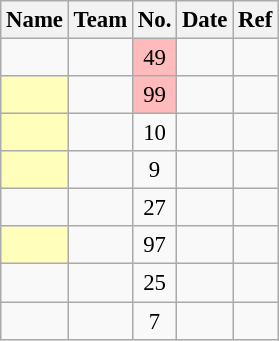<table class="wikitable sortable" style="font-size: 95%;text-align: center;">
<tr>
<th>Name</th>
<th>Team</th>
<th>No.</th>
<th>Date</th>
<th class="unsortable">Ref</th>
</tr>
<tr>
<td></td>
<td></td>
<td style="background:#ffbbbb;">49</td>
<td></td>
<td></td>
</tr>
<tr>
<td style="background:#ffb;"></td>
<td></td>
<td style="background:#ffbbbb;">99</td>
<td></td>
</tr>
<tr>
<td style="background:#ffb;"></td>
<td></td>
<td>10</td>
<td></td>
<td></td>
</tr>
<tr>
<td style="background:#ffb;"></td>
<td></td>
<td>9</td>
<td></td>
<td></td>
</tr>
<tr>
<td></td>
<td></td>
<td>27</td>
<td></td>
<td></td>
</tr>
<tr>
<td style="background:#ffb;"></td>
<td></td>
<td>97</td>
<td></td>
<td></td>
</tr>
<tr>
<td></td>
<td></td>
<td>25</td>
<td></td>
<td></td>
</tr>
<tr>
<td></td>
<td></td>
<td>7</td>
<td></td>
<td></td>
</tr>
</table>
